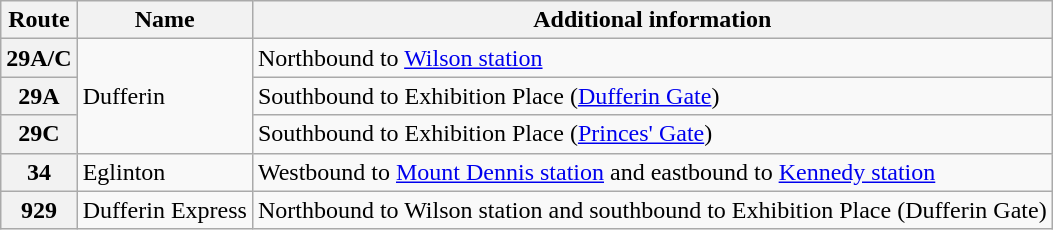<table class="wikitable">
<tr>
<th>Route</th>
<th>Name</th>
<th>Additional information</th>
</tr>
<tr>
<th>29A/C</th>
<td rowspan=3>Dufferin</td>
<td>Northbound to <a href='#'>Wilson station</a></td>
</tr>
<tr>
<th>29A</th>
<td>Southbound to Exhibition Place (<a href='#'>Dufferin Gate</a>)</td>
</tr>
<tr>
<th>29C</th>
<td>Southbound to Exhibition Place (<a href='#'>Princes' Gate</a>)</td>
</tr>
<tr>
<th>34</th>
<td>Eglinton</td>
<td>Westbound to <a href='#'>Mount Dennis station</a> and eastbound to <a href='#'>Kennedy station</a></td>
</tr>
<tr>
<th>929</th>
<td>Dufferin Express</td>
<td>Northbound to Wilson station and southbound to Exhibition Place (Dufferin Gate)</td>
</tr>
</table>
